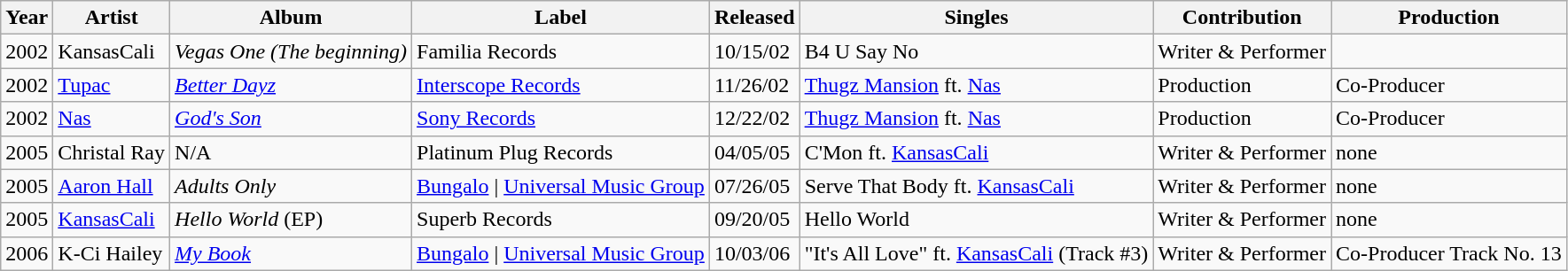<table class="wikitable">
<tr>
<th>Year</th>
<th>Artist</th>
<th>Album</th>
<th>Label</th>
<th>Released</th>
<th>Singles</th>
<th>Contribution</th>
<th>Production</th>
</tr>
<tr>
<td>2002</td>
<td>KansasCali</td>
<td><em>Vegas One (The beginning)</em></td>
<td>Familia Records</td>
<td>10/15/02</td>
<td>B4 U Say No</td>
<td>Writer & Performer</td>
<td></td>
</tr>
<tr>
<td>2002</td>
<td><a href='#'>Tupac</a></td>
<td><em><a href='#'>Better Dayz</a></em></td>
<td><a href='#'>Interscope Records</a></td>
<td>11/26/02</td>
<td><a href='#'>Thugz Mansion</a> ft. <a href='#'>Nas</a></td>
<td>Production</td>
<td>Co-Producer</td>
</tr>
<tr>
<td>2002</td>
<td><a href='#'>Nas</a></td>
<td><a href='#'><em>God's Son</em></a></td>
<td><a href='#'>Sony Records</a></td>
<td>12/22/02</td>
<td><a href='#'>Thugz Mansion</a> ft. <a href='#'>Nas</a></td>
<td>Production</td>
<td>Co-Producer</td>
</tr>
<tr>
<td>2005</td>
<td>Christal Ray</td>
<td>N/A</td>
<td>Platinum Plug Records</td>
<td>04/05/05</td>
<td>C'Mon ft. <a href='#'>KansasCali</a></td>
<td>Writer & Performer</td>
<td>none</td>
</tr>
<tr>
<td>2005</td>
<td><a href='#'>Aaron Hall</a></td>
<td><em>Adults Only</em></td>
<td Head Start Music Group><a href='#'>Bungalo</a> | <a href='#'>Universal Music Group</a></td>
<td>07/26/05</td>
<td>Serve That Body ft. <a href='#'>KansasCali</a></td>
<td>Writer & Performer</td>
<td>none</td>
</tr>
<tr>
<td>2005</td>
<td><a href='#'>KansasCali</a></td>
<td><em>Hello World</em> (EP)</td>
<td>Superb Records</td>
<td>09/20/05</td>
<td>Hello World</td>
<td>Writer & Performer</td>
<td>none</td>
</tr>
<tr>
<td>2006</td>
<td>K-Ci Hailey</td>
<td><a href='#'><em>My Book</em></a></td>
<td Headstart Music Group><a href='#'>Bungalo</a> | <a href='#'>Universal Music Group</a></td>
<td>10/03/06</td>
<td>"It's All Love" ft. <a href='#'>KansasCali</a> (Track #3)</td>
<td>Writer & Performer</td>
<td>Co-Producer Track No. 13</td>
</tr>
</table>
